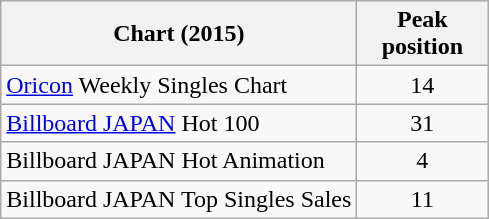<table class="wikitable plainrowheaders" style="text-align:center;">
<tr>
<th>Chart (2015)</th>
<th style="width:5em;">Peak position</th>
</tr>
<tr>
<td style="text-align:left;"><a href='#'>Oricon</a> Weekly Singles Chart</td>
<td>14</td>
</tr>
<tr>
<td style="text-align:left;"><a href='#'>Billboard JAPAN</a> Hot 100</td>
<td>31</td>
</tr>
<tr>
<td style="text-align:left;">Billboard JAPAN Hot Animation</td>
<td>4</td>
</tr>
<tr>
<td style="text-align:left;">Billboard JAPAN Top Singles Sales</td>
<td>11</td>
</tr>
</table>
